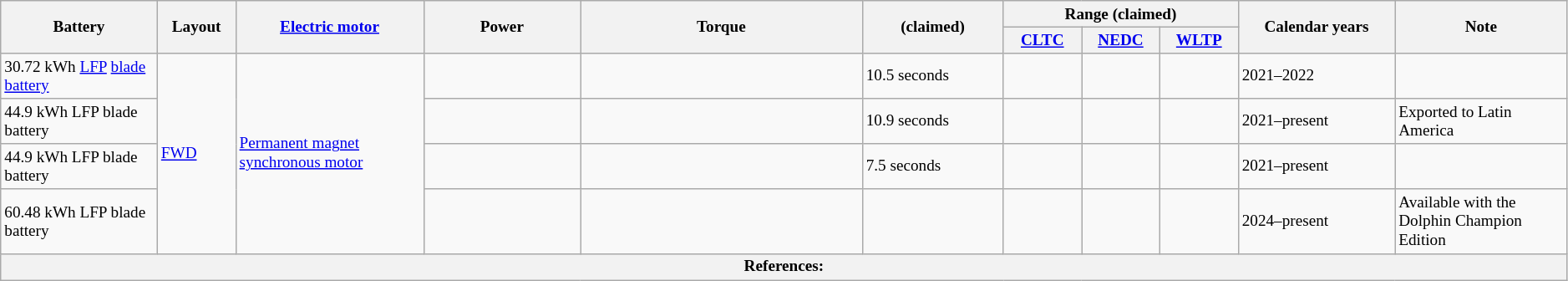<table class="wikitable" style="text-align:left; font-size:80%; width=">
<tr>
<th rowspan="2" width="10%">Battery</th>
<th rowspan="2" width="5%">Layout</th>
<th rowspan="2" width="12%"><a href='#'>Electric motor</a></th>
<th rowspan="2" width="10%">Power</th>
<th rowspan="2" width="18%">Torque</th>
<th rowspan="2" width="9%"> (claimed)</th>
<th colspan="3">Range (claimed)</th>
<th rowspan="2" width="10%">Calendar years</th>
<th rowspan="2">Note</th>
</tr>
<tr>
<th width="5%"><a href='#'>CLTC</a></th>
<th width="5%"><a href='#'>NEDC</a></th>
<th width="5%"><a href='#'>WLTP</a></th>
</tr>
<tr>
<td>30.72 kWh <a href='#'>LFP</a> <a href='#'>blade battery</a></td>
<td rowspan="4"><a href='#'>FWD</a></td>
<td rowspan="4"><a href='#'>Permanent magnet synchronous motor</a></td>
<td></td>
<td></td>
<td>10.5 seconds</td>
<td></td>
<td></td>
<td></td>
<td>2021–2022</td>
<td></td>
</tr>
<tr>
<td>44.9 kWh LFP blade battery</td>
<td></td>
<td></td>
<td>10.9 seconds</td>
<td></td>
<td></td>
<td></td>
<td>2021–present</td>
<td>Exported to Latin America</td>
</tr>
<tr>
<td>44.9 kWh LFP blade battery</td>
<td></td>
<td></td>
<td>7.5 seconds</td>
<td></td>
<td></td>
<td></td>
<td>2021–present</td>
<td></td>
</tr>
<tr>
<td>60.48 kWh LFP blade battery</td>
<td></td>
<td></td>
<td></td>
<td></td>
<td></td>
<td></td>
<td>2024–present</td>
<td>Available with the Dolphin Champion Edition</td>
</tr>
<tr>
<th colspan="11">References: </th>
</tr>
</table>
